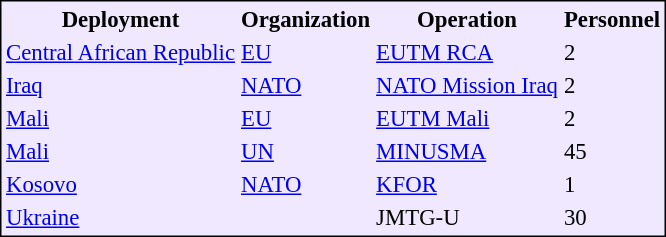<table style="border:1px solid black; background:#efe8ff; font-size:95%; float:left;">
<tr>
<th>Deployment</th>
<th>Organization</th>
<th>Operation</th>
<th>Personnel</th>
</tr>
<tr>
<td><a href='#'>Central African Republic</a></td>
<td><a href='#'>EU</a></td>
<td><a href='#'>EUTM RCA</a></td>
<td>2</td>
</tr>
<tr>
<td><a href='#'>Iraq</a></td>
<td><a href='#'>NATO</a></td>
<td><a href='#'>NATO Mission Iraq</a></td>
<td>2</td>
</tr>
<tr>
<td><a href='#'>Mali</a></td>
<td><a href='#'>EU</a></td>
<td><a href='#'>EUTM Mali</a></td>
<td>2</td>
</tr>
<tr>
<td><a href='#'>Mali</a></td>
<td><a href='#'>UN</a></td>
<td><a href='#'>MINUSMA</a></td>
<td>45</td>
</tr>
<tr>
<td><a href='#'>Kosovo</a></td>
<td><a href='#'>NATO</a></td>
<td><a href='#'>KFOR</a></td>
<td>1</td>
</tr>
<tr>
<td><a href='#'>Ukraine</a></td>
<td></td>
<td>JMTG-U</td>
<td>30</td>
</tr>
</table>
